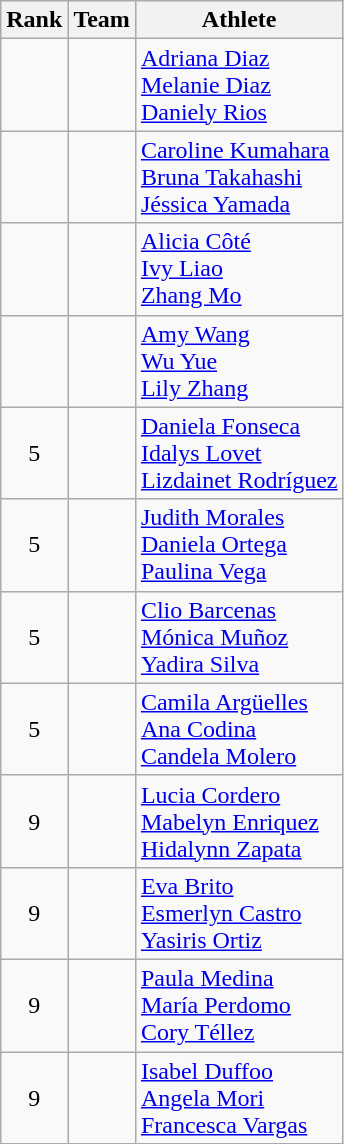<table class="wikitable sortable" style="text-align:center">
<tr>
<th>Rank</th>
<th>Team</th>
<th class="unsortable">Athlete</th>
</tr>
<tr>
<td></td>
<td align="left"></td>
<td align="left"><a href='#'>Adriana Diaz</a><br><a href='#'>Melanie Diaz</a><br><a href='#'>Daniely Rios</a></td>
</tr>
<tr>
<td></td>
<td align="left"></td>
<td align="left"><a href='#'>Caroline Kumahara</a><br><a href='#'>Bruna Takahashi</a><br><a href='#'>Jéssica Yamada</a></td>
</tr>
<tr>
<td></td>
<td align="left"></td>
<td align="left"><a href='#'>Alicia Côté</a><br><a href='#'>Ivy Liao</a><br><a href='#'>Zhang Mo</a></td>
</tr>
<tr>
<td></td>
<td align="left"></td>
<td align="left"><a href='#'>Amy Wang</a><br><a href='#'>Wu Yue</a><br><a href='#'>Lily Zhang</a></td>
</tr>
<tr>
<td>5</td>
<td align="left"></td>
<td align="left"><a href='#'>Daniela Fonseca</a><br><a href='#'>Idalys Lovet</a><br><a href='#'>Lizdainet Rodríguez</a></td>
</tr>
<tr>
<td>5</td>
<td align="left"></td>
<td align="left"><a href='#'>Judith Morales</a><br><a href='#'>Daniela Ortega</a><br><a href='#'>Paulina Vega</a></td>
</tr>
<tr>
<td>5</td>
<td align="left"></td>
<td align="left"><a href='#'>Clio Barcenas</a><br><a href='#'>Mónica Muñoz</a><br><a href='#'>Yadira Silva</a></td>
</tr>
<tr>
<td>5</td>
<td align="left"></td>
<td align="left"><a href='#'>Camila Argüelles</a><br><a href='#'>Ana Codina</a><br><a href='#'>Candela Molero</a></td>
</tr>
<tr>
<td>9</td>
<td align="left"></td>
<td align="left"><a href='#'>Lucia Cordero</a><br><a href='#'>Mabelyn Enriquez</a><br><a href='#'>Hidalynn Zapata</a></td>
</tr>
<tr>
<td>9</td>
<td align="left"></td>
<td align="left"><a href='#'>Eva Brito</a><br><a href='#'>Esmerlyn Castro</a><br><a href='#'>Yasiris Ortiz</a></td>
</tr>
<tr>
<td>9</td>
<td align="left"></td>
<td align="left"><a href='#'>Paula Medina</a><br><a href='#'>María Perdomo</a><br><a href='#'>Cory Téllez</a></td>
</tr>
<tr>
<td>9</td>
<td align="left"></td>
<td align="left"><a href='#'>Isabel Duffoo</a><br><a href='#'>Angela Mori</a><br><a href='#'>Francesca Vargas</a></td>
</tr>
</table>
